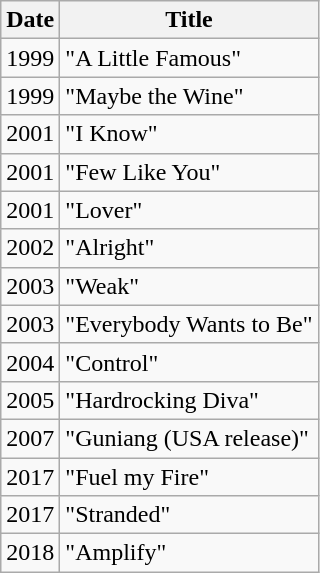<table class="wikitable">
<tr>
<th>Date</th>
<th>Title</th>
</tr>
<tr>
<td>1999</td>
<td>"A Little Famous"</td>
</tr>
<tr>
<td>1999</td>
<td>"Maybe the Wine"</td>
</tr>
<tr>
<td>2001</td>
<td>"I Know"</td>
</tr>
<tr>
<td>2001</td>
<td>"Few Like You"</td>
</tr>
<tr>
<td>2001</td>
<td>"Lover"</td>
</tr>
<tr>
<td>2002</td>
<td>"Alright"</td>
</tr>
<tr>
<td>2003</td>
<td>"Weak"</td>
</tr>
<tr>
<td>2003</td>
<td>"Everybody Wants to Be"</td>
</tr>
<tr>
<td>2004</td>
<td>"Control"</td>
</tr>
<tr>
<td>2005</td>
<td>"Hardrocking Diva"</td>
</tr>
<tr>
<td>2007</td>
<td>"Guniang (USA release)"</td>
</tr>
<tr>
<td>2017</td>
<td>"Fuel my Fire"</td>
</tr>
<tr>
<td>2017</td>
<td>"Stranded"</td>
</tr>
<tr>
<td>2018</td>
<td>"Amplify"</td>
</tr>
</table>
